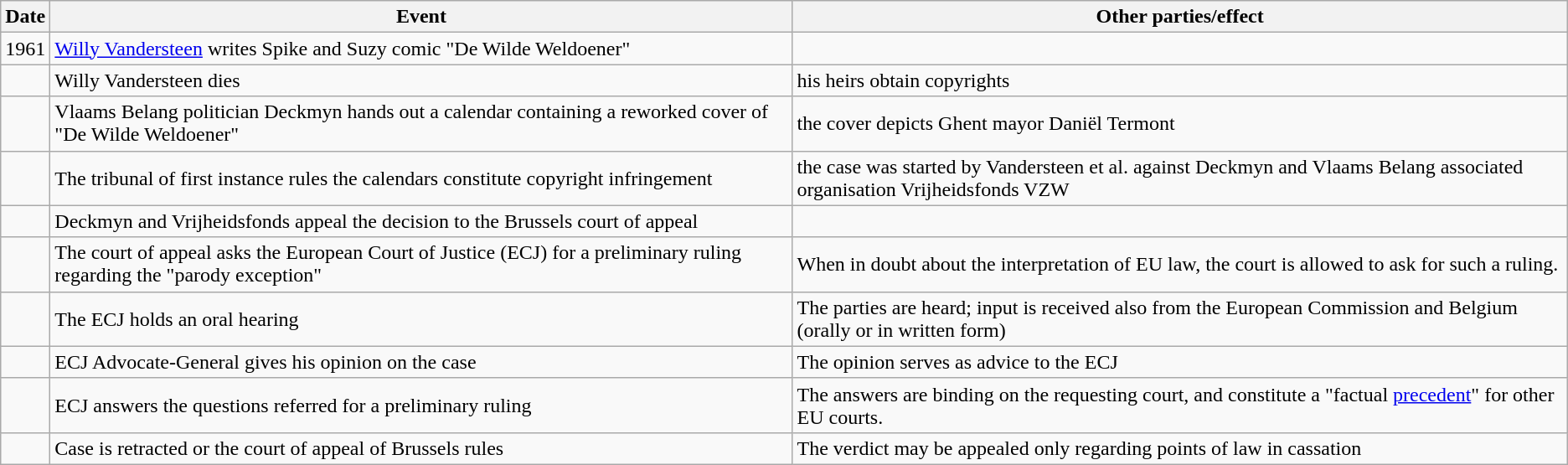<table class="wikitable">
<tr>
<th>Date</th>
<th>Event</th>
<th>Other parties/effect</th>
</tr>
<tr>
<td>1961</td>
<td><a href='#'>Willy Vandersteen</a> writes Spike and Suzy comic "De Wilde Weldoener"</td>
<td></td>
</tr>
<tr>
<td></td>
<td>Willy Vandersteen dies</td>
<td>his heirs obtain copyrights</td>
</tr>
<tr>
<td></td>
<td>Vlaams Belang politician Deckmyn hands out a calendar containing a reworked cover of "De Wilde Weldoener"</td>
<td>the cover depicts Ghent mayor Daniël Termont</td>
</tr>
<tr>
<td></td>
<td>The tribunal of first instance rules the calendars constitute copyright infringement</td>
<td>the case was started by Vandersteen et al. against Deckmyn and Vlaams Belang associated organisation Vrijheidsfonds VZW</td>
</tr>
<tr>
<td></td>
<td>Deckmyn and Vrijheidsfonds appeal the decision to the Brussels court of appeal</td>
<td></td>
</tr>
<tr>
<td></td>
<td>The court of appeal asks the European Court of Justice (ECJ) for a preliminary ruling regarding the "parody exception"</td>
<td>When in doubt about the interpretation of EU law, the court is allowed to ask for such a ruling.</td>
</tr>
<tr>
<td></td>
<td>The ECJ holds an oral hearing</td>
<td>The parties are heard; input is received also from the European Commission and Belgium (orally or in written form)</td>
</tr>
<tr>
<td></td>
<td>ECJ Advocate-General gives his opinion on the case</td>
<td>The opinion serves as advice to the ECJ</td>
</tr>
<tr>
<td></td>
<td>ECJ answers the questions referred for a preliminary ruling</td>
<td>The answers are binding on the requesting court, and constitute a "factual <a href='#'>precedent</a>" for other EU courts.</td>
</tr>
<tr>
<td></td>
<td>Case is retracted or the court of appeal of Brussels rules</td>
<td>The verdict may be appealed only regarding points of law in cassation</td>
</tr>
</table>
